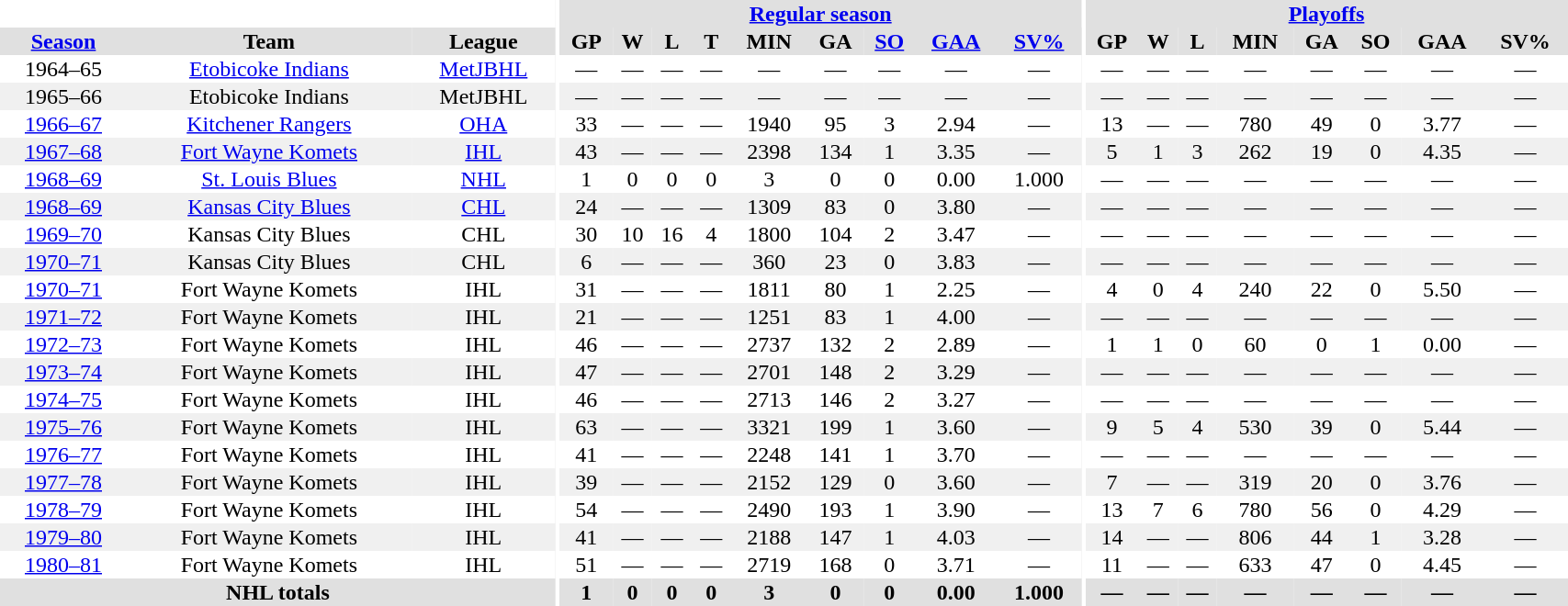<table border="0" cellpadding="1" cellspacing="0" style="width:90%; text-align:center;">
<tr bgcolor="#e0e0e0">
<th colspan="3" bgcolor="#ffffff"></th>
<th rowspan="99" bgcolor="#ffffff"></th>
<th colspan="9" bgcolor="#e0e0e0"><a href='#'>Regular season</a></th>
<th rowspan="99" bgcolor="#ffffff"></th>
<th colspan="8" bgcolor="#e0e0e0"><a href='#'>Playoffs</a></th>
</tr>
<tr bgcolor="#e0e0e0">
<th><a href='#'>Season</a></th>
<th>Team</th>
<th>League</th>
<th>GP</th>
<th>W</th>
<th>L</th>
<th>T</th>
<th>MIN</th>
<th>GA</th>
<th><a href='#'>SO</a></th>
<th><a href='#'>GAA</a></th>
<th><a href='#'>SV%</a></th>
<th>GP</th>
<th>W</th>
<th>L</th>
<th>MIN</th>
<th>GA</th>
<th>SO</th>
<th>GAA</th>
<th>SV%</th>
</tr>
<tr>
<td>1964–65</td>
<td><a href='#'>Etobicoke Indians</a></td>
<td><a href='#'>MetJBHL</a></td>
<td>—</td>
<td>—</td>
<td>—</td>
<td>—</td>
<td>—</td>
<td>—</td>
<td>—</td>
<td>—</td>
<td>—</td>
<td>—</td>
<td>—</td>
<td>—</td>
<td>—</td>
<td>—</td>
<td>—</td>
<td>—</td>
<td>—</td>
</tr>
<tr bgcolor="#f0f0f0">
<td>1965–66</td>
<td>Etobicoke Indians</td>
<td>MetJBHL</td>
<td>—</td>
<td>—</td>
<td>—</td>
<td>—</td>
<td>—</td>
<td>—</td>
<td>—</td>
<td>—</td>
<td>—</td>
<td>—</td>
<td>—</td>
<td>—</td>
<td>—</td>
<td>—</td>
<td>—</td>
<td>—</td>
<td>—</td>
</tr>
<tr>
<td><a href='#'>1966–67</a></td>
<td><a href='#'>Kitchener Rangers</a></td>
<td><a href='#'>OHA</a></td>
<td>33</td>
<td>—</td>
<td>—</td>
<td>—</td>
<td>1940</td>
<td>95</td>
<td>3</td>
<td>2.94</td>
<td>—</td>
<td>13</td>
<td>—</td>
<td>—</td>
<td>780</td>
<td>49</td>
<td>0</td>
<td>3.77</td>
<td>—</td>
</tr>
<tr bgcolor="#f0f0f0">
<td><a href='#'>1967–68</a></td>
<td><a href='#'>Fort Wayne Komets</a></td>
<td><a href='#'>IHL</a></td>
<td>43</td>
<td>—</td>
<td>—</td>
<td>—</td>
<td>2398</td>
<td>134</td>
<td>1</td>
<td>3.35</td>
<td>—</td>
<td>5</td>
<td>1</td>
<td>3</td>
<td>262</td>
<td>19</td>
<td>0</td>
<td>4.35</td>
<td>—</td>
</tr>
<tr>
<td><a href='#'>1968–69</a></td>
<td><a href='#'>St. Louis Blues</a></td>
<td><a href='#'>NHL</a></td>
<td>1</td>
<td>0</td>
<td>0</td>
<td>0</td>
<td>3</td>
<td>0</td>
<td>0</td>
<td>0.00</td>
<td>1.000</td>
<td>—</td>
<td>—</td>
<td>—</td>
<td>—</td>
<td>—</td>
<td>—</td>
<td>—</td>
<td>—</td>
</tr>
<tr bgcolor="#f0f0f0">
<td><a href='#'>1968–69</a></td>
<td><a href='#'>Kansas City Blues</a></td>
<td><a href='#'>CHL</a></td>
<td>24</td>
<td>—</td>
<td>—</td>
<td>—</td>
<td>1309</td>
<td>83</td>
<td>0</td>
<td>3.80</td>
<td>—</td>
<td>—</td>
<td>—</td>
<td>—</td>
<td>—</td>
<td>—</td>
<td>—</td>
<td>—</td>
<td>—</td>
</tr>
<tr>
<td><a href='#'>1969–70</a></td>
<td>Kansas City Blues</td>
<td>CHL</td>
<td>30</td>
<td>10</td>
<td>16</td>
<td>4</td>
<td>1800</td>
<td>104</td>
<td>2</td>
<td>3.47</td>
<td>—</td>
<td>—</td>
<td>—</td>
<td>—</td>
<td>—</td>
<td>—</td>
<td>—</td>
<td>—</td>
<td>—</td>
</tr>
<tr bgcolor="#f0f0f0">
<td><a href='#'>1970–71</a></td>
<td>Kansas City Blues</td>
<td>CHL</td>
<td>6</td>
<td>—</td>
<td>—</td>
<td>—</td>
<td>360</td>
<td>23</td>
<td>0</td>
<td>3.83</td>
<td>—</td>
<td>—</td>
<td>—</td>
<td>—</td>
<td>—</td>
<td>—</td>
<td>—</td>
<td>—</td>
<td>—</td>
</tr>
<tr>
<td><a href='#'>1970–71</a></td>
<td>Fort Wayne Komets</td>
<td>IHL</td>
<td>31</td>
<td>—</td>
<td>—</td>
<td>—</td>
<td>1811</td>
<td>80</td>
<td>1</td>
<td>2.25</td>
<td>—</td>
<td>4</td>
<td>0</td>
<td>4</td>
<td>240</td>
<td>22</td>
<td>0</td>
<td>5.50</td>
<td>—</td>
</tr>
<tr bgcolor="#f0f0f0">
<td><a href='#'>1971–72</a></td>
<td>Fort Wayne Komets</td>
<td>IHL</td>
<td>21</td>
<td>—</td>
<td>—</td>
<td>—</td>
<td>1251</td>
<td>83</td>
<td>1</td>
<td>4.00</td>
<td>—</td>
<td>—</td>
<td>—</td>
<td>—</td>
<td>—</td>
<td>—</td>
<td>—</td>
<td>—</td>
<td>—</td>
</tr>
<tr>
<td><a href='#'>1972–73</a></td>
<td>Fort Wayne Komets</td>
<td>IHL</td>
<td>46</td>
<td>—</td>
<td>—</td>
<td>—</td>
<td>2737</td>
<td>132</td>
<td>2</td>
<td>2.89</td>
<td>—</td>
<td>1</td>
<td>1</td>
<td>0</td>
<td>60</td>
<td>0</td>
<td>1</td>
<td>0.00</td>
<td>—</td>
</tr>
<tr bgcolor="#f0f0f0">
<td><a href='#'>1973–74</a></td>
<td>Fort Wayne Komets</td>
<td>IHL</td>
<td>47</td>
<td>—</td>
<td>—</td>
<td>—</td>
<td>2701</td>
<td>148</td>
<td>2</td>
<td>3.29</td>
<td>—</td>
<td>—</td>
<td>—</td>
<td>—</td>
<td>—</td>
<td>—</td>
<td>—</td>
<td>—</td>
<td>—</td>
</tr>
<tr>
<td><a href='#'>1974–75</a></td>
<td>Fort Wayne Komets</td>
<td>IHL</td>
<td>46</td>
<td>—</td>
<td>—</td>
<td>—</td>
<td>2713</td>
<td>146</td>
<td>2</td>
<td>3.27</td>
<td>—</td>
<td>—</td>
<td>—</td>
<td>—</td>
<td>—</td>
<td>—</td>
<td>—</td>
<td>—</td>
<td>—</td>
</tr>
<tr bgcolor="#f0f0f0">
<td><a href='#'>1975–76</a></td>
<td>Fort Wayne Komets</td>
<td>IHL</td>
<td>63</td>
<td>—</td>
<td>—</td>
<td>—</td>
<td>3321</td>
<td>199</td>
<td>1</td>
<td>3.60</td>
<td>—</td>
<td>9</td>
<td>5</td>
<td>4</td>
<td>530</td>
<td>39</td>
<td>0</td>
<td>5.44</td>
<td>—</td>
</tr>
<tr>
<td><a href='#'>1976–77</a></td>
<td>Fort Wayne Komets</td>
<td>IHL</td>
<td>41</td>
<td>—</td>
<td>—</td>
<td>—</td>
<td>2248</td>
<td>141</td>
<td>1</td>
<td>3.70</td>
<td>—</td>
<td>—</td>
<td>—</td>
<td>—</td>
<td>—</td>
<td>—</td>
<td>—</td>
<td>—</td>
<td>—</td>
</tr>
<tr bgcolor="#f0f0f0">
<td><a href='#'>1977–78</a></td>
<td>Fort Wayne Komets</td>
<td>IHL</td>
<td>39</td>
<td>—</td>
<td>—</td>
<td>—</td>
<td>2152</td>
<td>129</td>
<td>0</td>
<td>3.60</td>
<td>—</td>
<td>7</td>
<td>—</td>
<td>—</td>
<td>319</td>
<td>20</td>
<td>0</td>
<td>3.76</td>
<td>—</td>
</tr>
<tr>
<td><a href='#'>1978–79</a></td>
<td>Fort Wayne Komets</td>
<td>IHL</td>
<td>54</td>
<td>—</td>
<td>—</td>
<td>—</td>
<td>2490</td>
<td>193</td>
<td>1</td>
<td>3.90</td>
<td>—</td>
<td>13</td>
<td>7</td>
<td>6</td>
<td>780</td>
<td>56</td>
<td>0</td>
<td>4.29</td>
<td>—</td>
</tr>
<tr bgcolor="#f0f0f0">
<td><a href='#'>1979–80</a></td>
<td>Fort Wayne Komets</td>
<td>IHL</td>
<td>41</td>
<td>—</td>
<td>—</td>
<td>—</td>
<td>2188</td>
<td>147</td>
<td>1</td>
<td>4.03</td>
<td>—</td>
<td>14</td>
<td>—</td>
<td>—</td>
<td>806</td>
<td>44</td>
<td>1</td>
<td>3.28</td>
<td>—</td>
</tr>
<tr>
<td><a href='#'>1980–81</a></td>
<td>Fort Wayne Komets</td>
<td>IHL</td>
<td>51</td>
<td>—</td>
<td>—</td>
<td>—</td>
<td>2719</td>
<td>168</td>
<td>0</td>
<td>3.71</td>
<td>—</td>
<td>11</td>
<td>—</td>
<td>—</td>
<td>633</td>
<td>47</td>
<td>0</td>
<td>4.45</td>
<td>—</td>
</tr>
<tr bgcolor="#e0e0e0">
<th colspan=3>NHL totals</th>
<th>1</th>
<th>0</th>
<th>0</th>
<th>0</th>
<th>3</th>
<th>0</th>
<th>0</th>
<th>0.00</th>
<th>1.000</th>
<th>—</th>
<th>—</th>
<th>—</th>
<th>—</th>
<th>—</th>
<th>—</th>
<th>—</th>
<th>—</th>
</tr>
</table>
